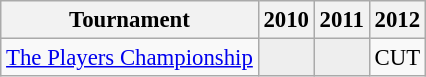<table class="wikitable" style="font-size:95%;text-align:center;">
<tr>
<th>Tournament</th>
<th>2010</th>
<th>2011</th>
<th>2012</th>
</tr>
<tr>
<td align=left><a href='#'>The Players Championship</a></td>
<td style="background:#eeeeee;"></td>
<td style="background:#eeeeee;"></td>
<td>CUT</td>
</tr>
</table>
